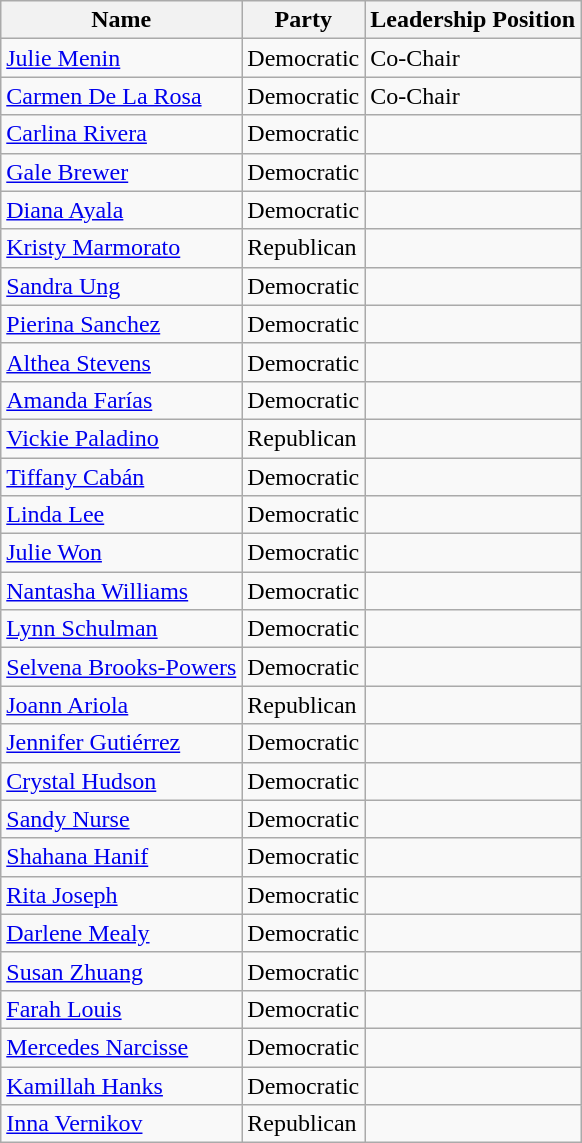<table class="wikitable sortable">
<tr>
<th>Name<br></th>
<th>Party<br></th>
<th>Leadership Position</th>
</tr>
<tr>
<td><a href='#'>Julie Menin</a></td>
<td>Democratic</td>
<td>Co-Chair</td>
</tr>
<tr>
<td><a href='#'>Carmen De La Rosa</a></td>
<td>Democratic</td>
<td>Co-Chair</td>
</tr>
<tr>
<td><a href='#'>Carlina Rivera</a></td>
<td>Democratic</td>
<td></td>
</tr>
<tr>
<td><a href='#'>Gale Brewer</a></td>
<td>Democratic</td>
<td></td>
</tr>
<tr>
<td><a href='#'>Diana Ayala</a></td>
<td>Democratic</td>
<td></td>
</tr>
<tr>
<td><a href='#'>Kristy Marmorato</a></td>
<td>Republican</td>
<td></td>
</tr>
<tr>
<td><a href='#'>Sandra Ung</a></td>
<td>Democratic</td>
<td></td>
</tr>
<tr>
<td><a href='#'>Pierina Sanchez</a></td>
<td>Democratic</td>
<td></td>
</tr>
<tr>
<td><a href='#'>Althea Stevens</a></td>
<td>Democratic</td>
<td></td>
</tr>
<tr>
<td><a href='#'>Amanda Farías</a></td>
<td>Democratic</td>
<td></td>
</tr>
<tr>
<td><a href='#'>Vickie Paladino</a></td>
<td>Republican</td>
<td></td>
</tr>
<tr>
<td><a href='#'>Tiffany Cabán</a></td>
<td>Democratic</td>
<td></td>
</tr>
<tr>
<td><a href='#'>Linda Lee</a></td>
<td>Democratic</td>
<td></td>
</tr>
<tr>
<td><a href='#'>Julie Won</a></td>
<td>Democratic</td>
<td></td>
</tr>
<tr>
<td><a href='#'>Nantasha Williams</a></td>
<td>Democratic</td>
<td></td>
</tr>
<tr>
<td><a href='#'>Lynn Schulman</a></td>
<td>Democratic</td>
<td></td>
</tr>
<tr>
<td><a href='#'>Selvena Brooks-Powers</a></td>
<td>Democratic</td>
<td></td>
</tr>
<tr>
<td><a href='#'>Joann Ariola</a></td>
<td>Republican</td>
<td></td>
</tr>
<tr>
<td><a href='#'>Jennifer Gutiérrez</a></td>
<td>Democratic</td>
<td></td>
</tr>
<tr>
<td><a href='#'>Crystal Hudson</a></td>
<td>Democratic</td>
<td></td>
</tr>
<tr>
<td><a href='#'>Sandy Nurse</a></td>
<td>Democratic</td>
<td></td>
</tr>
<tr>
<td><a href='#'>Shahana Hanif</a></td>
<td>Democratic</td>
<td></td>
</tr>
<tr>
<td><a href='#'>Rita Joseph</a></td>
<td>Democratic</td>
<td></td>
</tr>
<tr>
<td><a href='#'>Darlene Mealy</a></td>
<td>Democratic</td>
<td></td>
</tr>
<tr>
<td><a href='#'>Susan Zhuang</a></td>
<td>Democratic</td>
<td></td>
</tr>
<tr>
<td><a href='#'>Farah Louis</a></td>
<td>Democratic</td>
<td></td>
</tr>
<tr>
<td><a href='#'>Mercedes Narcisse</a></td>
<td>Democratic</td>
<td></td>
</tr>
<tr>
<td><a href='#'>Kamillah Hanks</a></td>
<td>Democratic</td>
<td></td>
</tr>
<tr>
<td><a href='#'>Inna Vernikov</a></td>
<td>Republican</td>
<td></td>
</tr>
</table>
